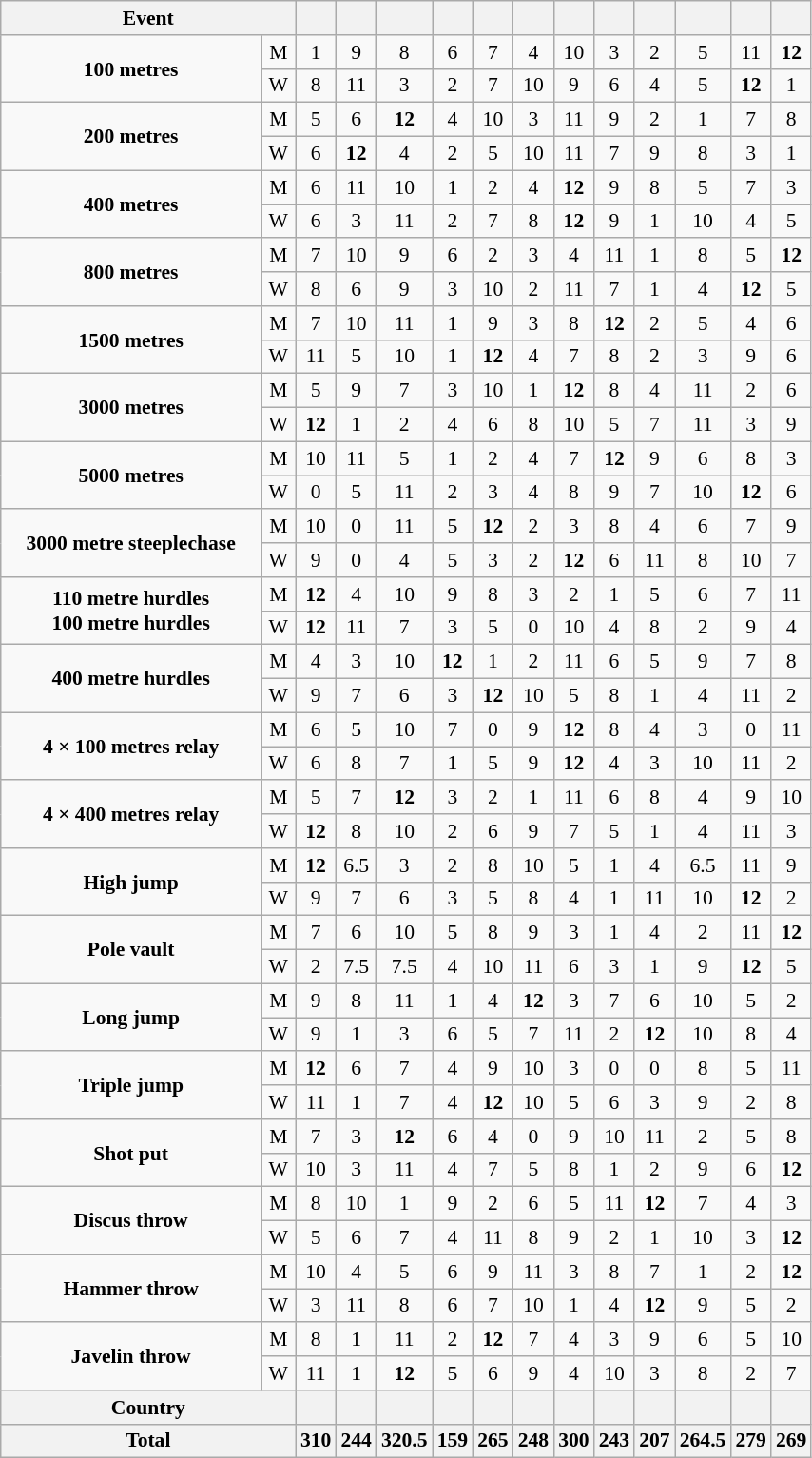<table class="wikitable sortable" style="background-color: #f9f9f9; font-size: 90%; text-align: center">
<tr>
<th width=200 colspan=2>Event</th>
<th></th>
<th></th>
<th></th>
<th></th>
<th></th>
<th></th>
<th></th>
<th></th>
<th></th>
<th></th>
<th></th>
<th></th>
</tr>
<tr>
<td rowspan=2><strong>100 metres</strong></td>
<td>M</td>
<td>1</td>
<td>9</td>
<td>8</td>
<td>6</td>
<td>7</td>
<td>4</td>
<td>10</td>
<td>3</td>
<td>2</td>
<td>5</td>
<td>11</td>
<td><strong>12</strong></td>
</tr>
<tr>
<td>W</td>
<td>8</td>
<td>11</td>
<td>3</td>
<td>2</td>
<td>7</td>
<td>10</td>
<td>9</td>
<td>6</td>
<td>4</td>
<td>5</td>
<td><strong>12</strong></td>
<td>1</td>
</tr>
<tr>
<td rowspan=2><strong>200 metres</strong></td>
<td>M</td>
<td>5</td>
<td>6</td>
<td><strong>12</strong></td>
<td>4</td>
<td>10</td>
<td>3</td>
<td>11</td>
<td>9</td>
<td>2</td>
<td>1</td>
<td>7</td>
<td>8</td>
</tr>
<tr>
<td>W</td>
<td>6</td>
<td><strong>12</strong></td>
<td>4</td>
<td>2</td>
<td>5</td>
<td>10</td>
<td>11</td>
<td>7</td>
<td>9</td>
<td>8</td>
<td>3</td>
<td>1</td>
</tr>
<tr>
<td rowspan=2><strong>400 metres</strong></td>
<td>M</td>
<td>6</td>
<td>11</td>
<td>10</td>
<td>1</td>
<td>2</td>
<td>4</td>
<td><strong>12</strong></td>
<td>9</td>
<td>8</td>
<td>5</td>
<td>7</td>
<td>3</td>
</tr>
<tr>
<td>W</td>
<td>6</td>
<td>3</td>
<td>11</td>
<td>2</td>
<td>7</td>
<td>8</td>
<td><strong>12</strong></td>
<td>9</td>
<td>1</td>
<td>10</td>
<td>4</td>
<td>5</td>
</tr>
<tr>
<td rowspan=2><strong>800 metres</strong></td>
<td>M</td>
<td>7</td>
<td>10</td>
<td>9</td>
<td>6</td>
<td>2</td>
<td>3</td>
<td>4</td>
<td>11</td>
<td>1</td>
<td>8</td>
<td>5</td>
<td><strong>12</strong></td>
</tr>
<tr>
<td>W</td>
<td>8</td>
<td>6</td>
<td>9</td>
<td>3</td>
<td>10</td>
<td>2</td>
<td>11</td>
<td>7</td>
<td>1</td>
<td>4</td>
<td><strong>12</strong></td>
<td>5</td>
</tr>
<tr>
<td rowspan=2><strong>1500 metres</strong></td>
<td>M</td>
<td>7</td>
<td>10</td>
<td>11</td>
<td>1</td>
<td>9</td>
<td>3</td>
<td>8</td>
<td><strong>12</strong></td>
<td>2</td>
<td>5</td>
<td>4</td>
<td>6</td>
</tr>
<tr>
<td>W</td>
<td>11</td>
<td>5</td>
<td>10</td>
<td>1</td>
<td><strong>12</strong></td>
<td>4</td>
<td>7</td>
<td>8</td>
<td>2</td>
<td>3</td>
<td>9</td>
<td>6</td>
</tr>
<tr>
<td rowspan=2><strong>3000 metres</strong></td>
<td>M</td>
<td>5</td>
<td>9</td>
<td>7</td>
<td>3</td>
<td>10</td>
<td>1</td>
<td><strong>12</strong></td>
<td>8</td>
<td>4</td>
<td>11</td>
<td>2</td>
<td>6</td>
</tr>
<tr>
<td>W</td>
<td><strong>12</strong></td>
<td>1</td>
<td>2</td>
<td>4</td>
<td>6</td>
<td>8</td>
<td>10</td>
<td>5</td>
<td>7</td>
<td>11</td>
<td>3</td>
<td>9</td>
</tr>
<tr>
<td rowspan=2><strong>5000 metres</strong></td>
<td>M</td>
<td>10</td>
<td>11</td>
<td>5</td>
<td>1</td>
<td>2</td>
<td>4</td>
<td>7</td>
<td><strong>12</strong></td>
<td>9</td>
<td>6</td>
<td>8</td>
<td>3</td>
</tr>
<tr>
<td>W</td>
<td>0</td>
<td>5</td>
<td>11</td>
<td>2</td>
<td>3</td>
<td>4</td>
<td>8</td>
<td>9</td>
<td>7</td>
<td>10</td>
<td><strong>12</strong></td>
<td>6</td>
</tr>
<tr>
<td rowspan=2><strong>3000 metre steeplechase</strong></td>
<td>M</td>
<td>10</td>
<td>0</td>
<td>11</td>
<td>5</td>
<td><strong>12</strong></td>
<td>2</td>
<td>3</td>
<td>8</td>
<td>4</td>
<td>6</td>
<td>7</td>
<td>9</td>
</tr>
<tr>
<td>W</td>
<td>9</td>
<td>0</td>
<td>4</td>
<td>5</td>
<td>3</td>
<td>2</td>
<td><strong>12</strong></td>
<td>6</td>
<td>11</td>
<td>8</td>
<td>10</td>
<td>7</td>
</tr>
<tr>
<td rowspan=2><strong>110 metre hurdles<br>100 metre hurdles</strong></td>
<td>M</td>
<td><strong>12</strong></td>
<td>4</td>
<td>10</td>
<td>9</td>
<td>8</td>
<td>3</td>
<td>2</td>
<td>1</td>
<td>5</td>
<td>6</td>
<td>7</td>
<td>11</td>
</tr>
<tr>
<td>W</td>
<td><strong>12</strong></td>
<td>11</td>
<td>7</td>
<td>3</td>
<td>5</td>
<td>0</td>
<td>10</td>
<td>4</td>
<td>8</td>
<td>2</td>
<td>9</td>
<td>4</td>
</tr>
<tr>
<td rowspan=2><strong>400 metre hurdles</strong></td>
<td>M</td>
<td>4</td>
<td>3</td>
<td>10</td>
<td><strong>12</strong></td>
<td>1</td>
<td>2</td>
<td>11</td>
<td>6</td>
<td>5</td>
<td>9</td>
<td>7</td>
<td>8</td>
</tr>
<tr>
<td>W</td>
<td>9</td>
<td>7</td>
<td>6</td>
<td>3</td>
<td><strong>12</strong></td>
<td>10</td>
<td>5</td>
<td>8</td>
<td>1</td>
<td>4</td>
<td>11</td>
<td>2</td>
</tr>
<tr>
<td rowspan=2><strong> 4 × 100 metres relay</strong></td>
<td>M</td>
<td>6</td>
<td>5</td>
<td>10</td>
<td>7</td>
<td>0</td>
<td>9</td>
<td><strong>12</strong></td>
<td>8</td>
<td>4</td>
<td>3</td>
<td>0</td>
<td>11</td>
</tr>
<tr>
<td>W</td>
<td>6</td>
<td>8</td>
<td>7</td>
<td>1</td>
<td>5</td>
<td>9</td>
<td><strong>12</strong></td>
<td>4</td>
<td>3</td>
<td>10</td>
<td>11</td>
<td>2</td>
</tr>
<tr>
<td rowspan=2><strong>4 × 400 metres relay</strong></td>
<td>M</td>
<td>5</td>
<td>7</td>
<td><strong>12</strong></td>
<td>3</td>
<td>2</td>
<td>1</td>
<td>11</td>
<td>6</td>
<td>8</td>
<td>4</td>
<td>9</td>
<td>10</td>
</tr>
<tr>
<td>W</td>
<td><strong>12</strong></td>
<td>8</td>
<td>10</td>
<td>2</td>
<td>6</td>
<td>9</td>
<td>7</td>
<td>5</td>
<td>1</td>
<td>4</td>
<td>11</td>
<td>3</td>
</tr>
<tr>
<td rowspan=2><strong>High jump</strong></td>
<td>M</td>
<td><strong>12</strong></td>
<td>6.5</td>
<td>3</td>
<td>2</td>
<td>8</td>
<td>10</td>
<td>5</td>
<td>1</td>
<td>4</td>
<td>6.5</td>
<td>11</td>
<td>9</td>
</tr>
<tr>
<td>W</td>
<td>9</td>
<td>7</td>
<td>6</td>
<td>3</td>
<td>5</td>
<td>8</td>
<td>4</td>
<td>1</td>
<td>11</td>
<td>10</td>
<td><strong>12</strong></td>
<td>2</td>
</tr>
<tr>
<td rowspan=2><strong>Pole vault</strong></td>
<td>M</td>
<td>7</td>
<td>6</td>
<td>10</td>
<td>5</td>
<td>8</td>
<td>9</td>
<td>3</td>
<td>1</td>
<td>4</td>
<td>2</td>
<td>11</td>
<td><strong>12</strong></td>
</tr>
<tr>
<td>W</td>
<td>2</td>
<td>7.5</td>
<td>7.5</td>
<td>4</td>
<td>10</td>
<td>11</td>
<td>6</td>
<td>3</td>
<td>1</td>
<td>9</td>
<td><strong>12</strong></td>
<td>5</td>
</tr>
<tr>
<td rowspan=2><strong>Long jump</strong></td>
<td>M</td>
<td>9</td>
<td>8</td>
<td>11</td>
<td>1</td>
<td>4</td>
<td><strong>12</strong></td>
<td>3</td>
<td>7</td>
<td>6</td>
<td>10</td>
<td>5</td>
<td>2</td>
</tr>
<tr>
<td>W</td>
<td>9</td>
<td>1</td>
<td>3</td>
<td>6</td>
<td>5</td>
<td>7</td>
<td>11</td>
<td>2</td>
<td><strong>12</strong></td>
<td>10</td>
<td>8</td>
<td>4</td>
</tr>
<tr>
<td rowspan=2><strong>Triple jump</strong></td>
<td>M</td>
<td><strong>12</strong></td>
<td>6</td>
<td>7</td>
<td>4</td>
<td>9</td>
<td>10</td>
<td>3</td>
<td>0</td>
<td>0</td>
<td>8</td>
<td>5</td>
<td>11</td>
</tr>
<tr>
<td>W</td>
<td>11</td>
<td>1</td>
<td>7</td>
<td>4</td>
<td><strong>12</strong></td>
<td>10</td>
<td>5</td>
<td>6</td>
<td>3</td>
<td>9</td>
<td>2</td>
<td>8</td>
</tr>
<tr>
<td rowspan=2><strong>Shot put</strong></td>
<td>M</td>
<td>7</td>
<td>3</td>
<td><strong>12</strong></td>
<td>6</td>
<td>4</td>
<td>0</td>
<td>9</td>
<td>10</td>
<td>11</td>
<td>2</td>
<td>5</td>
<td>8</td>
</tr>
<tr>
<td>W</td>
<td>10</td>
<td>3</td>
<td>11</td>
<td>4</td>
<td>7</td>
<td>5</td>
<td>8</td>
<td>1</td>
<td>2</td>
<td>9</td>
<td>6</td>
<td><strong>12</strong></td>
</tr>
<tr>
<td rowspan=2><strong>Discus throw</strong></td>
<td>M</td>
<td>8</td>
<td>10</td>
<td>1</td>
<td>9</td>
<td>2</td>
<td>6</td>
<td>5</td>
<td>11</td>
<td><strong>12</strong></td>
<td>7</td>
<td>4</td>
<td>3</td>
</tr>
<tr>
<td>W</td>
<td>5</td>
<td>6</td>
<td>7</td>
<td>4</td>
<td>11</td>
<td>8</td>
<td>9</td>
<td>2</td>
<td>1</td>
<td>10</td>
<td>3</td>
<td><strong>12</strong></td>
</tr>
<tr>
<td rowspan=2><strong>Hammer throw</strong></td>
<td>M</td>
<td>10</td>
<td>4</td>
<td>5</td>
<td>6</td>
<td>9</td>
<td>11</td>
<td>3</td>
<td>8</td>
<td>7</td>
<td>1</td>
<td>2</td>
<td><strong>12</strong></td>
</tr>
<tr>
<td>W</td>
<td>3</td>
<td>11</td>
<td>8</td>
<td>6</td>
<td>7</td>
<td>10</td>
<td>1</td>
<td>4</td>
<td><strong>12</strong></td>
<td>9</td>
<td>5</td>
<td>2</td>
</tr>
<tr>
<td rowspan=2><strong>Javelin throw</strong></td>
<td>M</td>
<td>8</td>
<td>1</td>
<td>11</td>
<td>2</td>
<td><strong>12</strong></td>
<td>7</td>
<td>4</td>
<td>3</td>
<td>9</td>
<td>6</td>
<td>5</td>
<td>10</td>
</tr>
<tr>
<td>W</td>
<td>11</td>
<td>1</td>
<td><strong>12</strong></td>
<td>5</td>
<td>6</td>
<td>9</td>
<td>4</td>
<td>10</td>
<td>3</td>
<td>8</td>
<td>2</td>
<td>7</td>
</tr>
<tr>
<th colspan=2>Country</th>
<th></th>
<th></th>
<th></th>
<th></th>
<th></th>
<th></th>
<th></th>
<th></th>
<th></th>
<th></th>
<th></th>
<th></th>
</tr>
<tr>
<th colspan=2>Total</th>
<th>310</th>
<th>244</th>
<th>320.5</th>
<th>159</th>
<th>265</th>
<th>248</th>
<th>300</th>
<th>243</th>
<th>207</th>
<th>264.5</th>
<th>279</th>
<th>269</th>
</tr>
</table>
